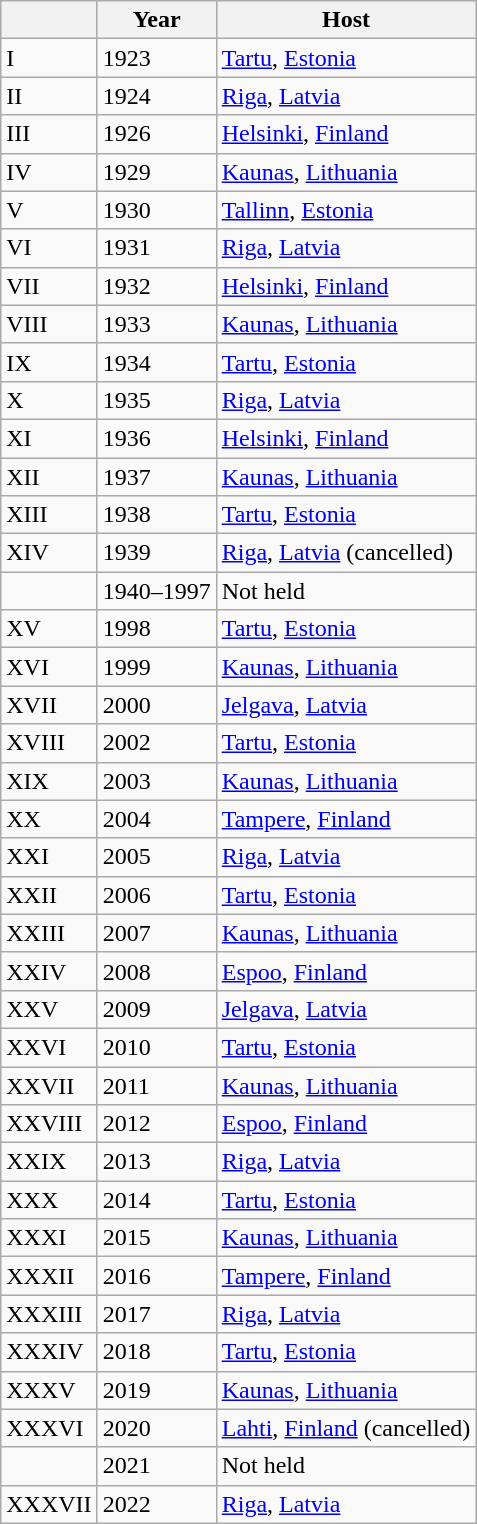<table class="wikitable">
<tr>
<th></th>
<th>Year</th>
<th>Host</th>
</tr>
<tr>
<td>I</td>
<td>1923</td>
<td><a href='#'>Tartu</a>, <a href='#'>Estonia</a></td>
</tr>
<tr>
<td>II</td>
<td>1924</td>
<td><a href='#'>Riga</a>, <a href='#'>Latvia</a></td>
</tr>
<tr>
<td>III</td>
<td>1926</td>
<td><a href='#'>Helsinki</a>, <a href='#'>Finland</a></td>
</tr>
<tr>
<td>IV</td>
<td>1929</td>
<td><a href='#'>Kaunas</a>, <a href='#'>Lithuania</a></td>
</tr>
<tr>
<td>V</td>
<td>1930</td>
<td><a href='#'>Tallinn</a>, <a href='#'>Estonia</a></td>
</tr>
<tr>
<td>VI</td>
<td>1931</td>
<td><a href='#'>Riga</a>, <a href='#'>Latvia</a></td>
</tr>
<tr>
<td>VII</td>
<td>1932</td>
<td><a href='#'>Helsinki</a>, <a href='#'>Finland</a></td>
</tr>
<tr>
<td>VIII</td>
<td>1933</td>
<td><a href='#'>Kaunas</a>, <a href='#'>Lithuania</a></td>
</tr>
<tr>
<td>IX</td>
<td>1934</td>
<td><a href='#'>Tartu</a>, <a href='#'>Estonia</a></td>
</tr>
<tr>
<td>X</td>
<td>1935</td>
<td><a href='#'>Riga</a>, <a href='#'>Latvia</a></td>
</tr>
<tr>
<td>XI</td>
<td>1936</td>
<td><a href='#'>Helsinki</a>, <a href='#'>Finland</a></td>
</tr>
<tr>
<td>XII</td>
<td>1937</td>
<td><a href='#'>Kaunas</a>, <a href='#'>Lithuania</a></td>
</tr>
<tr>
<td>XIII</td>
<td>1938</td>
<td><a href='#'>Tartu</a>, <a href='#'>Estonia</a></td>
</tr>
<tr>
<td>XIV</td>
<td>1939</td>
<td><a href='#'>Riga</a>, <a href='#'>Latvia</a> (cancelled)</td>
</tr>
<tr>
<td></td>
<td>1940–1997</td>
<td>Not held</td>
</tr>
<tr>
<td>XV</td>
<td>1998</td>
<td><a href='#'>Tartu</a>, <a href='#'>Estonia</a></td>
</tr>
<tr>
<td>XVI</td>
<td>1999</td>
<td><a href='#'>Kaunas</a>, <a href='#'>Lithuania</a></td>
</tr>
<tr>
<td>XVII</td>
<td>2000</td>
<td><a href='#'>Jelgava</a>, <a href='#'>Latvia</a></td>
</tr>
<tr>
<td>XVIII</td>
<td>2002</td>
<td><a href='#'>Tartu</a>, <a href='#'>Estonia</a></td>
</tr>
<tr>
<td>XIX</td>
<td>2003</td>
<td><a href='#'>Kaunas</a>, <a href='#'>Lithuania</a></td>
</tr>
<tr>
<td>XX</td>
<td>2004</td>
<td><a href='#'>Tampere</a>, <a href='#'>Finland</a></td>
</tr>
<tr>
<td>XXI</td>
<td>2005</td>
<td><a href='#'>Riga</a>, <a href='#'>Latvia</a></td>
</tr>
<tr>
<td>XXII</td>
<td>2006</td>
<td><a href='#'>Tartu</a>, <a href='#'>Estonia</a></td>
</tr>
<tr>
<td>XXIII</td>
<td>2007</td>
<td><a href='#'>Kaunas</a>, <a href='#'>Lithuania</a></td>
</tr>
<tr>
<td>XXIV</td>
<td>2008</td>
<td><a href='#'>Espoo</a>, <a href='#'>Finland</a></td>
</tr>
<tr>
<td>XXV</td>
<td>2009</td>
<td><a href='#'>Jelgava</a>, <a href='#'>Latvia</a></td>
</tr>
<tr>
<td>XXVI</td>
<td>2010</td>
<td><a href='#'>Tartu</a>, <a href='#'>Estonia</a></td>
</tr>
<tr>
<td>XXVII</td>
<td>2011</td>
<td><a href='#'>Kaunas</a>, <a href='#'>Lithuania</a></td>
</tr>
<tr>
<td>XXVIII</td>
<td>2012</td>
<td><a href='#'>Espoo</a>, <a href='#'>Finland</a></td>
</tr>
<tr>
<td>XXIX</td>
<td>2013</td>
<td><a href='#'>Riga</a>, <a href='#'>Latvia</a></td>
</tr>
<tr>
<td>XXX</td>
<td>2014</td>
<td><a href='#'>Tartu</a>, <a href='#'>Estonia</a></td>
</tr>
<tr>
<td>XXXI</td>
<td>2015</td>
<td><a href='#'>Kaunas</a>, <a href='#'>Lithuania</a></td>
</tr>
<tr>
<td>XXXII</td>
<td>2016</td>
<td><a href='#'>Tampere</a>, <a href='#'>Finland</a></td>
</tr>
<tr>
<td>XXXIII</td>
<td>2017</td>
<td><a href='#'>Riga</a>, <a href='#'>Latvia</a></td>
</tr>
<tr>
<td>XXXIV</td>
<td>2018</td>
<td><a href='#'>Tartu</a>, <a href='#'>Estonia</a></td>
</tr>
<tr>
<td>XXXV</td>
<td>2019</td>
<td><a href='#'>Kaunas</a>, <a href='#'>Lithuania</a></td>
</tr>
<tr>
<td>XXXVI</td>
<td>2020</td>
<td><a href='#'>Lahti</a>, <a href='#'>Finland</a> (cancelled)</td>
</tr>
<tr>
<td></td>
<td>2021</td>
<td>Not held</td>
</tr>
<tr>
<td>XXXVII</td>
<td>2022</td>
<td><a href='#'>Riga</a>, <a href='#'>Latvia</a></td>
</tr>
</table>
